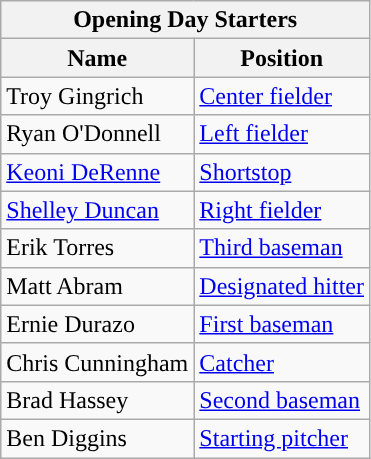<table class="wikitable" style="text-align:left">
<tr>
<th colspan="2">Opening Day Starters</th>
</tr>
<tr>
<th>Name</th>
<th>Position</th>
</tr>
<tr>
<td>Troy Gingrich</td>
<td><a href='#'>Center fielder</a></td>
</tr>
<tr>
<td>Ryan O'Donnell</td>
<td><a href='#'>Left fielder</a></td>
</tr>
<tr>
<td><a href='#'>Keoni DeRenne</a></td>
<td><a href='#'>Shortstop</a></td>
</tr>
<tr>
<td><a href='#'>Shelley Duncan</a></td>
<td><a href='#'>Right fielder</a></td>
</tr>
<tr>
<td>Erik Torres</td>
<td><a href='#'>Third baseman</a></td>
</tr>
<tr>
<td>Matt Abram</td>
<td><a href='#'>Designated hitter</a></td>
</tr>
<tr>
<td>Ernie Durazo</td>
<td><a href='#'>First baseman</a></td>
</tr>
<tr>
<td>Chris Cunningham</td>
<td><a href='#'>Catcher</a></td>
</tr>
<tr>
<td>Brad Hassey</td>
<td><a href='#'>Second baseman</a></td>
</tr>
<tr>
<td>Ben Diggins</td>
<td><a href='#'>Starting pitcher</a></td>
</tr>
</table>
